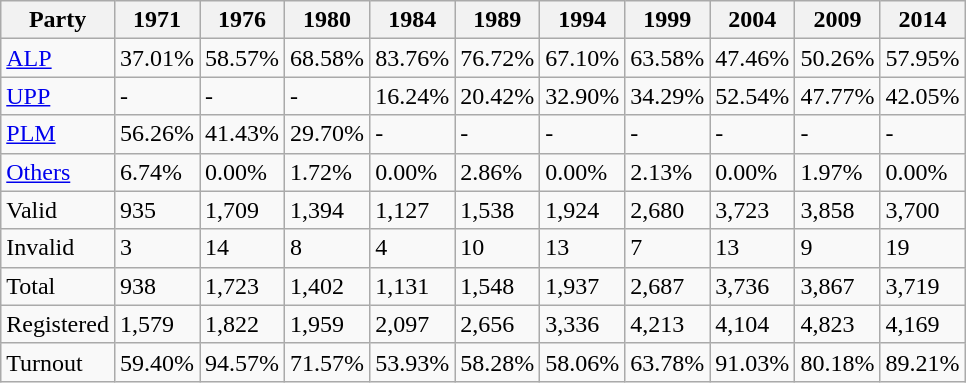<table class="wikitable">
<tr>
<th><strong>Party</strong></th>
<th><strong>1971</strong></th>
<th><strong>1976</strong></th>
<th><strong>1980</strong></th>
<th><strong>1984</strong></th>
<th><strong>1989</strong></th>
<th><strong>1994</strong></th>
<th><strong>1999</strong></th>
<th><strong>2004</strong></th>
<th><strong>2009</strong></th>
<th><strong>2014</strong></th>
</tr>
<tr>
<td><a href='#'>ALP</a></td>
<td>37.01%</td>
<td>58.57%</td>
<td>68.58%</td>
<td>83.76%</td>
<td>76.72%</td>
<td>67.10%</td>
<td>63.58%</td>
<td>47.46%</td>
<td>50.26%</td>
<td>57.95%</td>
</tr>
<tr>
<td><a href='#'>UPP</a></td>
<td>-</td>
<td>-</td>
<td>-</td>
<td>16.24%</td>
<td>20.42%</td>
<td>32.90%</td>
<td>34.29%</td>
<td>52.54%</td>
<td>47.77%</td>
<td>42.05%</td>
</tr>
<tr>
<td><a href='#'>PLM</a></td>
<td>56.26%</td>
<td>41.43%</td>
<td>29.70%</td>
<td>-</td>
<td>-</td>
<td>-</td>
<td>-</td>
<td>-</td>
<td>-</td>
<td>-</td>
</tr>
<tr>
<td><a href='#'>Others</a></td>
<td>6.74%</td>
<td>0.00%</td>
<td>1.72%</td>
<td>0.00%</td>
<td>2.86%</td>
<td>0.00%</td>
<td>2.13%</td>
<td>0.00%</td>
<td>1.97%</td>
<td>0.00%</td>
</tr>
<tr>
<td>Valid</td>
<td>935</td>
<td>1,709</td>
<td>1,394</td>
<td>1,127</td>
<td>1,538</td>
<td>1,924</td>
<td>2,680</td>
<td>3,723</td>
<td>3,858</td>
<td>3,700</td>
</tr>
<tr>
<td>Invalid</td>
<td>3</td>
<td>14</td>
<td>8</td>
<td>4</td>
<td>10</td>
<td>13</td>
<td>7</td>
<td>13</td>
<td>9</td>
<td>19</td>
</tr>
<tr>
<td>Total</td>
<td>938</td>
<td>1,723</td>
<td>1,402</td>
<td>1,131</td>
<td>1,548</td>
<td>1,937</td>
<td>2,687</td>
<td>3,736</td>
<td>3,867</td>
<td>3,719</td>
</tr>
<tr>
<td>Registered</td>
<td>1,579</td>
<td>1,822</td>
<td>1,959</td>
<td>2,097</td>
<td>2,656</td>
<td>3,336</td>
<td>4,213</td>
<td>4,104</td>
<td>4,823</td>
<td>4,169</td>
</tr>
<tr>
<td>Turnout</td>
<td>59.40%</td>
<td>94.57%</td>
<td>71.57%</td>
<td>53.93%</td>
<td>58.28%</td>
<td>58.06%</td>
<td>63.78%</td>
<td>91.03%</td>
<td>80.18%</td>
<td>89.21%</td>
</tr>
</table>
